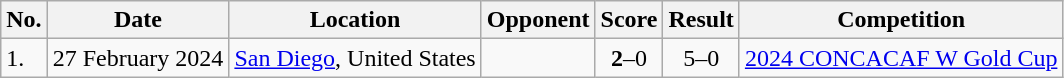<table class="wikitable">
<tr>
<th>No.</th>
<th>Date</th>
<th>Location</th>
<th>Opponent</th>
<th>Score</th>
<th>Result</th>
<th>Competition</th>
</tr>
<tr>
<td>1.</td>
<td>27 February 2024</td>
<td><a href='#'>San Diego</a>, United States</td>
<td></td>
<td align=center><strong>2</strong>–0</td>
<td align=center>5–0</td>
<td rowspan=1><a href='#'>2024 CONCACAF W Gold Cup</a></td>
</tr>
</table>
